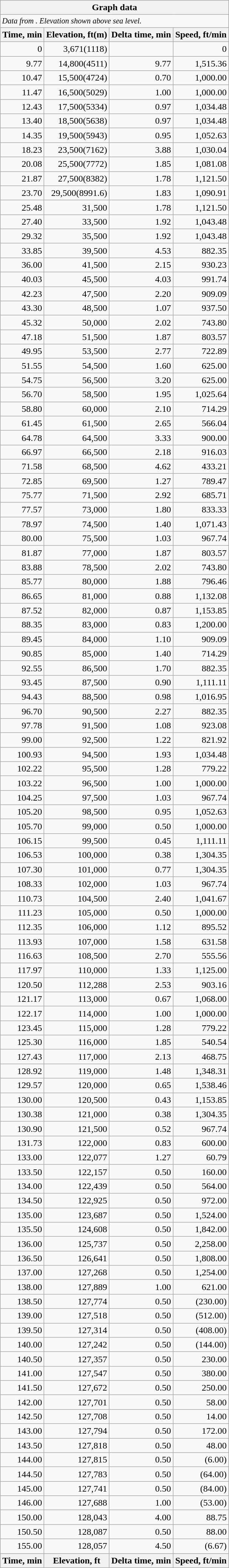<table class="wikitable collapsible collapsed">
<tr>
<th colspan="4">Graph data</th>
</tr>
<tr>
<td colspan="4" style="font-size:85%;"><em>Data from . Elevation shown above sea level.</em></td>
</tr>
<tr>
<th>Time, min</th>
<th>Elevation, ft(m)</th>
<th>Delta time, min</th>
<th>Speed, ft/min</th>
</tr>
<tr style="text-align: right;">
<td>0</td>
<td>3,671(1118)</td>
<td></td>
<td>0</td>
</tr>
<tr style="text-align: right;">
<td>9.77</td>
<td>14,800(4511)</td>
<td>9.77</td>
<td>1,515.36</td>
</tr>
<tr style="text-align: right;">
<td>10.47</td>
<td>15,500(4724)</td>
<td>0.70</td>
<td>1,000.00</td>
</tr>
<tr style="text-align: right;">
<td>11.47</td>
<td>16,500(5029)</td>
<td>1.00</td>
<td>1,000.00</td>
</tr>
<tr style="text-align: right;">
<td>12.43</td>
<td>17,500(5334)</td>
<td>0.97</td>
<td>1,034.48</td>
</tr>
<tr style="text-align: right;">
<td>13.40</td>
<td>18,500(5638)</td>
<td>0.97</td>
<td>1,034.48</td>
</tr>
<tr style="text-align: right;">
<td>14.35</td>
<td>19,500(5943)</td>
<td>0.95</td>
<td>1,052.63</td>
</tr>
<tr style="text-align: right;">
<td>18.23</td>
<td>23,500(7162)</td>
<td>3.88</td>
<td>1,030.04</td>
</tr>
<tr style="text-align: right;">
<td>20.08</td>
<td>25,500(7772)</td>
<td>1.85</td>
<td>1,081.08</td>
</tr>
<tr style="text-align: right;">
<td>21.87</td>
<td>27,500(8382)</td>
<td>1.78</td>
<td>1,121.50</td>
</tr>
<tr style="text-align: right;">
<td>23.70</td>
<td>29,500(8991.6)</td>
<td>1.83</td>
<td>1,090.91</td>
</tr>
<tr style="text-align: right;">
<td>25.48</td>
<td>31,500</td>
<td>1.78</td>
<td>1,121.50</td>
</tr>
<tr style="text-align: right;">
<td>27.40</td>
<td>33,500</td>
<td>1.92</td>
<td>1,043.48</td>
</tr>
<tr style="text-align: right;">
<td>29.32</td>
<td>35,500</td>
<td>1.92</td>
<td>1,043.48</td>
</tr>
<tr style="text-align: right;">
<td>33.85</td>
<td>39,500</td>
<td>4.53</td>
<td>882.35</td>
</tr>
<tr style="text-align: right;">
<td>36.00</td>
<td>41,500</td>
<td>2.15</td>
<td>930.23</td>
</tr>
<tr style="text-align: right;">
<td>40.03</td>
<td>45,500</td>
<td>4.03</td>
<td>991.74</td>
</tr>
<tr style="text-align: right;">
<td>42.23</td>
<td>47,500</td>
<td>2.20</td>
<td>909.09</td>
</tr>
<tr style="text-align: right;">
<td>43.30</td>
<td>48,500</td>
<td>1.07</td>
<td>937.50</td>
</tr>
<tr style="text-align: right;">
<td>45.32</td>
<td>50,000</td>
<td>2.02</td>
<td>743.80</td>
</tr>
<tr style="text-align: right;">
<td>47.18</td>
<td>51,500</td>
<td>1.87</td>
<td>803.57</td>
</tr>
<tr style="text-align: right;">
<td>49.95</td>
<td>53,500</td>
<td>2.77</td>
<td>722.89</td>
</tr>
<tr style="text-align: right;">
<td>51.55</td>
<td>54,500</td>
<td>1.60</td>
<td>625.00</td>
</tr>
<tr style="text-align: right;">
<td>54.75</td>
<td>56,500</td>
<td>3.20</td>
<td>625.00</td>
</tr>
<tr style="text-align: right;">
<td>56.70</td>
<td>58,500</td>
<td>1.95</td>
<td>1,025.64</td>
</tr>
<tr style="text-align: right;">
<td>58.80</td>
<td>60,000</td>
<td>2.10</td>
<td>714.29</td>
</tr>
<tr style="text-align: right;">
<td>61.45</td>
<td>61,500</td>
<td>2.65</td>
<td>566.04</td>
</tr>
<tr style="text-align: right;">
<td>64.78</td>
<td>64,500</td>
<td>3.33</td>
<td>900.00</td>
</tr>
<tr style="text-align: right;">
<td>66.97</td>
<td>66,500</td>
<td>2.18</td>
<td>916.03</td>
</tr>
<tr style="text-align: right;">
<td>71.58</td>
<td>68,500</td>
<td>4.62</td>
<td>433.21</td>
</tr>
<tr style="text-align: right;">
<td>72.85</td>
<td>69,500</td>
<td>1.27</td>
<td>789.47</td>
</tr>
<tr style="text-align: right;">
<td>75.77</td>
<td>71,500</td>
<td>2.92</td>
<td>685.71</td>
</tr>
<tr style="text-align: right;">
<td>77.57</td>
<td>73,000</td>
<td>1.80</td>
<td>833.33</td>
</tr>
<tr style="text-align: right;">
<td>78.97</td>
<td>74,500</td>
<td>1.40</td>
<td>1,071.43</td>
</tr>
<tr style="text-align: right;">
<td>80.00</td>
<td>75,500</td>
<td>1.03</td>
<td>967.74</td>
</tr>
<tr style="text-align: right;">
<td>81.87</td>
<td>77,000</td>
<td>1.87</td>
<td>803.57</td>
</tr>
<tr style="text-align: right;">
<td>83.88</td>
<td>78,500</td>
<td>2.02</td>
<td>743.80</td>
</tr>
<tr style="text-align: right;">
<td>85.77</td>
<td>80,000</td>
<td>1.88</td>
<td>796.46</td>
</tr>
<tr style="text-align: right;">
<td>86.65</td>
<td>81,000</td>
<td>0.88</td>
<td>1,132.08</td>
</tr>
<tr style="text-align: right;">
<td>87.52</td>
<td>82,000</td>
<td>0.87</td>
<td>1,153.85</td>
</tr>
<tr style="text-align: right;">
<td>88.35</td>
<td>83,000</td>
<td>0.83</td>
<td>1,200.00</td>
</tr>
<tr style="text-align: right;">
<td>89.45</td>
<td>84,000</td>
<td>1.10</td>
<td>909.09</td>
</tr>
<tr style="text-align: right;">
<td>90.85</td>
<td>85,000</td>
<td>1.40</td>
<td>714.29</td>
</tr>
<tr style="text-align: right;">
<td>92.55</td>
<td>86,500</td>
<td>1.70</td>
<td>882.35</td>
</tr>
<tr style="text-align: right;">
<td>93.45</td>
<td>87,500</td>
<td>0.90</td>
<td>1,111.11</td>
</tr>
<tr style="text-align: right;">
<td>94.43</td>
<td>88,500</td>
<td>0.98</td>
<td>1,016.95</td>
</tr>
<tr style="text-align: right;">
<td>96.70</td>
<td>90,500</td>
<td>2.27</td>
<td>882.35</td>
</tr>
<tr style="text-align: right;">
<td>97.78</td>
<td>91,500</td>
<td>1.08</td>
<td>923.08</td>
</tr>
<tr style="text-align: right;">
<td>99.00</td>
<td>92,500</td>
<td>1.22</td>
<td>821.92</td>
</tr>
<tr style="text-align: right;">
<td>100.93</td>
<td>94,500</td>
<td>1.93</td>
<td>1,034.48</td>
</tr>
<tr style="text-align: right;">
<td>102.22</td>
<td>95,500</td>
<td>1.28</td>
<td>779.22</td>
</tr>
<tr style="text-align: right;">
<td>103.22</td>
<td>96,500</td>
<td>1.00</td>
<td>1,000.00</td>
</tr>
<tr style="text-align: right;">
<td>104.25</td>
<td>97,500</td>
<td>1.03</td>
<td>967.74</td>
</tr>
<tr style="text-align: right;">
<td>105.20</td>
<td>98,500</td>
<td>0.95</td>
<td>1,052.63</td>
</tr>
<tr style="text-align: right;">
<td>105.70</td>
<td>99,000</td>
<td>0.50</td>
<td>1,000.00</td>
</tr>
<tr style="text-align: right;">
<td>106.15</td>
<td>99,500</td>
<td>0.45</td>
<td>1,111.11</td>
</tr>
<tr style="text-align: right;">
<td>106.53</td>
<td>100,000</td>
<td>0.38</td>
<td>1,304.35</td>
</tr>
<tr style="text-align: right;">
<td>107.30</td>
<td>101,000</td>
<td>0.77</td>
<td>1,304.35</td>
</tr>
<tr style="text-align: right;">
<td>108.33</td>
<td>102,000</td>
<td>1.03</td>
<td>967.74</td>
</tr>
<tr style="text-align: right;">
<td>110.73</td>
<td>104,500</td>
<td>2.40</td>
<td>1,041.67</td>
</tr>
<tr style="text-align: right;">
<td>111.23</td>
<td>105,000</td>
<td>0.50</td>
<td>1,000.00</td>
</tr>
<tr style="text-align: right;">
<td>112.35</td>
<td>106,000</td>
<td>1.12</td>
<td>895.52</td>
</tr>
<tr style="text-align: right;">
<td>113.93</td>
<td>107,000</td>
<td>1.58</td>
<td>631.58</td>
</tr>
<tr style="text-align: right;">
<td>116.63</td>
<td>108,500</td>
<td>2.70</td>
<td>555.56</td>
</tr>
<tr style="text-align: right;">
<td>117.97</td>
<td>110,000</td>
<td>1.33</td>
<td>1,125.00</td>
</tr>
<tr style="text-align: right;">
<td>120.50</td>
<td>112,288</td>
<td>2.53</td>
<td>903.16</td>
</tr>
<tr style="text-align: right;">
<td>121.17</td>
<td>113,000</td>
<td>0.67</td>
<td>1,068.00</td>
</tr>
<tr style="text-align: right;">
<td>122.17</td>
<td>114,000</td>
<td>1.00</td>
<td>1,000.00</td>
</tr>
<tr style="text-align: right;">
<td>123.45</td>
<td>115,000</td>
<td>1.28</td>
<td>779.22</td>
</tr>
<tr style="text-align: right;">
<td>125.30</td>
<td>116,000</td>
<td>1.85</td>
<td>540.54</td>
</tr>
<tr style="text-align: right;">
<td>127.43</td>
<td>117,000</td>
<td>2.13</td>
<td>468.75</td>
</tr>
<tr style="text-align: right;">
<td>128.92</td>
<td>119,000</td>
<td>1.48</td>
<td>1,348.31</td>
</tr>
<tr style="text-align: right;">
<td>129.57</td>
<td>120,000</td>
<td>0.65</td>
<td>1,538.46</td>
</tr>
<tr style="text-align: right;">
<td>130.00</td>
<td>120,500</td>
<td>0.43</td>
<td>1,153.85</td>
</tr>
<tr style="text-align: right;">
<td>130.38</td>
<td>121,000</td>
<td>0.38</td>
<td>1,304.35</td>
</tr>
<tr style="text-align: right;">
<td>130.90</td>
<td>121,500</td>
<td>0.52</td>
<td>967.74</td>
</tr>
<tr style="text-align: right;">
<td>131.73</td>
<td>122,000</td>
<td>0.83</td>
<td>600.00</td>
</tr>
<tr style="text-align: right;">
<td>133.00</td>
<td>122,077</td>
<td>1.27</td>
<td>60.79</td>
</tr>
<tr style="text-align: right;">
<td>133.50</td>
<td>122,157</td>
<td>0.50</td>
<td>160.00</td>
</tr>
<tr style="text-align: right;">
<td>134.00</td>
<td>122,439</td>
<td>0.50</td>
<td>564.00</td>
</tr>
<tr style="text-align: right;">
<td>134.50</td>
<td>122,925</td>
<td>0.50</td>
<td>972.00</td>
</tr>
<tr style="text-align: right;">
<td>135.00</td>
<td>123,687</td>
<td>0.50</td>
<td>1,524.00</td>
</tr>
<tr style="text-align: right;">
<td>135.50</td>
<td>124,608</td>
<td>0.50</td>
<td>1,842.00</td>
</tr>
<tr style="text-align: right;">
<td>136.00</td>
<td>125,737</td>
<td>0.50</td>
<td>2,258.00</td>
</tr>
<tr style="text-align: right;">
<td>136.50</td>
<td>126,641</td>
<td>0.50</td>
<td>1,808.00</td>
</tr>
<tr style="text-align: right;">
<td>137.00</td>
<td>127,268</td>
<td>0.50</td>
<td>1,254.00</td>
</tr>
<tr style="text-align: right;">
<td>138.00</td>
<td>127,889</td>
<td>1.00</td>
<td>621.00</td>
</tr>
<tr style="text-align: right;">
<td>138.50</td>
<td>127,774</td>
<td>0.50</td>
<td>(230.00)</td>
</tr>
<tr style="text-align: right;">
<td>139.00</td>
<td>127,518</td>
<td>0.50</td>
<td>(512.00)</td>
</tr>
<tr style="text-align: right;">
<td>139.50</td>
<td>127,314</td>
<td>0.50</td>
<td>(408.00)</td>
</tr>
<tr style="text-align: right;">
<td>140.00</td>
<td>127,242</td>
<td>0.50</td>
<td>(144.00)</td>
</tr>
<tr style="text-align: right;">
<td>140.50</td>
<td>127,357</td>
<td>0.50</td>
<td>230.00</td>
</tr>
<tr style="text-align: right;">
<td>141.00</td>
<td>127,547</td>
<td>0.50</td>
<td>380.00</td>
</tr>
<tr style="text-align: right;">
<td>141.50</td>
<td>127,672</td>
<td>0.50</td>
<td>250.00</td>
</tr>
<tr style="text-align: right;">
<td>142.00</td>
<td>127,701</td>
<td>0.50</td>
<td>58.00</td>
</tr>
<tr style="text-align: right;">
<td>142.50</td>
<td>127,708</td>
<td>0.50</td>
<td>14.00</td>
</tr>
<tr style="text-align: right;">
<td>143.00</td>
<td>127,794</td>
<td>0.50</td>
<td>172.00</td>
</tr>
<tr style="text-align: right;">
<td>143.50</td>
<td>127,818</td>
<td>0.50</td>
<td>48.00</td>
</tr>
<tr style="text-align: right;">
<td>144.00</td>
<td>127,815</td>
<td>0.50</td>
<td>(6.00)</td>
</tr>
<tr style="text-align: right;">
<td>144.50</td>
<td>127,783</td>
<td>0.50</td>
<td>(64.00)</td>
</tr>
<tr style="text-align: right;">
<td>145.00</td>
<td>127,741</td>
<td>0.50</td>
<td>(84.00)</td>
</tr>
<tr style="text-align: right;">
<td>146.00</td>
<td>127,688</td>
<td>1.00</td>
<td>(53.00)</td>
</tr>
<tr style="text-align: right;">
<td>150.00</td>
<td>128,043</td>
<td>4.00</td>
<td>88.75</td>
</tr>
<tr style="text-align: right;">
<td>150.50</td>
<td>128,087</td>
<td>0.50</td>
<td>88.00</td>
</tr>
<tr style="text-align: right;">
<td>155.00</td>
<td>128,057</td>
<td>4.50</td>
<td>(6.67)</td>
</tr>
<tr>
<th>Time, min</th>
<th>Elevation, ft</th>
<th>Delta time, min</th>
<th>Speed, ft/min</th>
</tr>
</table>
